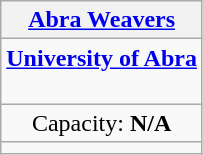<table class="wikitable" style="text-align:center">
<tr>
<th><a href='#'>Abra Weavers</a></th>
</tr>
<tr>
<td><strong><a href='#'>University of Abra</a></strong> <br>   <br> </td>
</tr>
<tr>
<td>Capacity: <strong>N/A</strong></td>
</tr>
<tr>
<td></td>
</tr>
</table>
